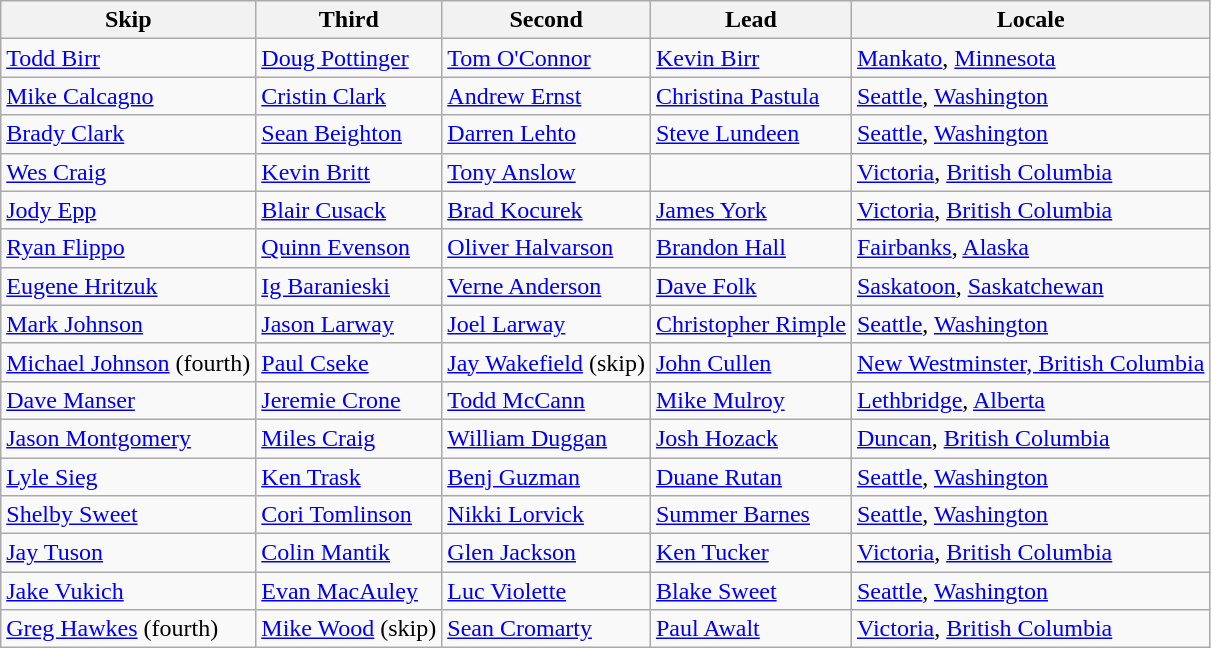<table class=wikitable>
<tr>
<th>Skip</th>
<th>Third</th>
<th>Second</th>
<th>Lead</th>
<th>Locale</th>
</tr>
<tr>
<td><a href='#'>Todd Birr</a></td>
<td><a href='#'>Doug Pottinger</a></td>
<td><a href='#'>Tom O'Connor</a></td>
<td><a href='#'>Kevin Birr</a></td>
<td> <a href='#'>Mankato</a>, <a href='#'>Minnesota</a></td>
</tr>
<tr>
<td><a href='#'>Mike Calcagno</a></td>
<td><a href='#'>Cristin Clark</a></td>
<td><a href='#'>Andrew Ernst</a></td>
<td><a href='#'>Christina Pastula</a></td>
<td> <a href='#'>Seattle</a>, <a href='#'>Washington</a></td>
</tr>
<tr>
<td><a href='#'>Brady Clark</a></td>
<td><a href='#'>Sean Beighton</a></td>
<td><a href='#'>Darren Lehto</a></td>
<td><a href='#'>Steve Lundeen</a></td>
<td> <a href='#'>Seattle</a>, <a href='#'>Washington</a></td>
</tr>
<tr>
<td><a href='#'>Wes Craig</a></td>
<td><a href='#'>Kevin Britt</a></td>
<td><a href='#'>Tony Anslow</a></td>
<td></td>
<td> <a href='#'>Victoria</a>, <a href='#'>British Columbia</a></td>
</tr>
<tr>
<td><a href='#'>Jody Epp</a></td>
<td><a href='#'>Blair Cusack</a></td>
<td><a href='#'>Brad Kocurek</a></td>
<td><a href='#'>James York</a></td>
<td> <a href='#'>Victoria</a>, <a href='#'>British Columbia</a></td>
</tr>
<tr>
<td><a href='#'>Ryan Flippo</a></td>
<td><a href='#'>Quinn Evenson</a></td>
<td><a href='#'>Oliver Halvarson</a></td>
<td><a href='#'>Brandon Hall</a></td>
<td> <a href='#'>Fairbanks</a>, <a href='#'>Alaska</a></td>
</tr>
<tr>
<td><a href='#'>Eugene Hritzuk</a></td>
<td><a href='#'>Ig Baranieski</a></td>
<td><a href='#'>Verne Anderson</a></td>
<td><a href='#'>Dave Folk</a></td>
<td> <a href='#'>Saskatoon</a>, <a href='#'>Saskatchewan</a></td>
</tr>
<tr>
<td><a href='#'>Mark Johnson</a></td>
<td><a href='#'>Jason Larway</a></td>
<td><a href='#'>Joel Larway</a></td>
<td><a href='#'>Christopher Rimple</a></td>
<td> <a href='#'>Seattle</a>, <a href='#'>Washington</a></td>
</tr>
<tr>
<td><a href='#'>Michael Johnson</a> (fourth)</td>
<td><a href='#'>Paul Cseke</a></td>
<td><a href='#'>Jay Wakefield</a> (skip)</td>
<td><a href='#'>John Cullen</a></td>
<td> <a href='#'>New Westminster, British Columbia</a></td>
</tr>
<tr>
<td><a href='#'>Dave Manser</a></td>
<td><a href='#'>Jeremie Crone</a></td>
<td><a href='#'>Todd McCann</a></td>
<td><a href='#'>Mike Mulroy</a></td>
<td> <a href='#'>Lethbridge</a>, <a href='#'>Alberta</a></td>
</tr>
<tr>
<td><a href='#'>Jason Montgomery</a></td>
<td><a href='#'>Miles Craig</a></td>
<td><a href='#'>William Duggan</a></td>
<td><a href='#'>Josh Hozack</a></td>
<td> <a href='#'>Duncan</a>, <a href='#'>British Columbia</a></td>
</tr>
<tr>
<td><a href='#'>Lyle Sieg</a></td>
<td><a href='#'>Ken Trask</a></td>
<td><a href='#'>Benj Guzman</a></td>
<td><a href='#'>Duane Rutan</a></td>
<td> <a href='#'>Seattle</a>, <a href='#'>Washington</a></td>
</tr>
<tr>
<td><a href='#'>Shelby Sweet</a></td>
<td><a href='#'>Cori Tomlinson</a></td>
<td><a href='#'>Nikki Lorvick</a></td>
<td><a href='#'>Summer Barnes</a></td>
<td> <a href='#'>Seattle</a>, <a href='#'>Washington</a></td>
</tr>
<tr>
<td><a href='#'>Jay Tuson</a></td>
<td><a href='#'>Colin Mantik</a></td>
<td><a href='#'>Glen Jackson</a></td>
<td><a href='#'>Ken Tucker</a></td>
<td> <a href='#'>Victoria</a>, <a href='#'>British Columbia</a></td>
</tr>
<tr>
<td><a href='#'>Jake Vukich</a></td>
<td><a href='#'>Evan MacAuley</a></td>
<td><a href='#'>Luc Violette</a></td>
<td><a href='#'>Blake Sweet</a></td>
<td> <a href='#'>Seattle</a>, <a href='#'>Washington</a></td>
</tr>
<tr>
<td><a href='#'>Greg Hawkes</a> (fourth)</td>
<td><a href='#'>Mike Wood</a> (skip)</td>
<td><a href='#'>Sean Cromarty</a></td>
<td><a href='#'>Paul Awalt</a></td>
<td> <a href='#'>Victoria</a>, <a href='#'>British Columbia</a></td>
</tr>
</table>
